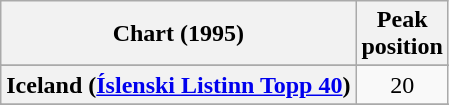<table class="wikitable sortable plainrowheaders" style="text-align:center">
<tr>
<th scope="col">Chart (1995)</th>
<th scope="col">Peak<br>position</th>
</tr>
<tr>
</tr>
<tr>
<th scope="row">Iceland (<a href='#'>Íslenski Listinn Topp 40</a>)</th>
<td>20</td>
</tr>
<tr>
</tr>
<tr>
</tr>
<tr>
</tr>
</table>
